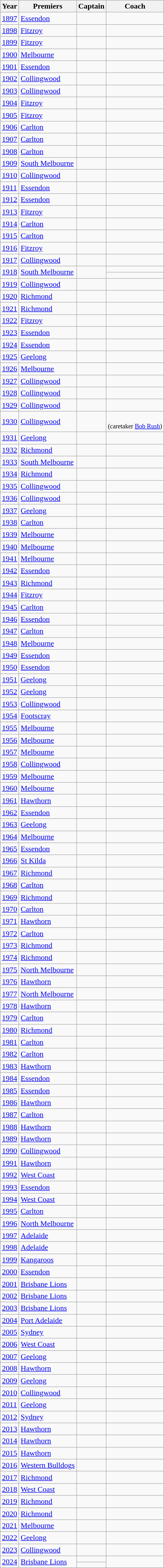<table class="wikitable sortable">
<tr>
<th>Year</th>
<th>Premiers</th>
<th>Captain</th>
<th data-sort-type="text">Coach</th>
</tr>
<tr>
<td><a href='#'>1897</a></td>
<td><a href='#'>Essendon</a></td>
<td></td>
<td></td>
</tr>
<tr>
<td><a href='#'>1898</a></td>
<td><a href='#'>Fitzroy</a></td>
<td></td>
<td></td>
</tr>
<tr>
<td><a href='#'>1899</a></td>
<td><a href='#'>Fitzroy</a></td>
<td></td>
<td></td>
</tr>
<tr>
<td><a href='#'>1900</a></td>
<td><a href='#'>Melbourne</a></td>
<td></td>
<td></td>
</tr>
<tr>
<td><a href='#'>1901</a></td>
<td><a href='#'>Essendon</a></td>
<td></td>
<td></td>
</tr>
<tr>
<td><a href='#'>1902</a></td>
<td><a href='#'>Collingwood</a></td>
<td></td>
<td></td>
</tr>
<tr>
<td><a href='#'>1903</a></td>
<td><a href='#'>Collingwood</a></td>
<td></td>
<td></td>
</tr>
<tr>
<td><a href='#'>1904</a></td>
<td><a href='#'>Fitzroy</a></td>
<td></td>
<td></td>
</tr>
<tr>
<td><a href='#'>1905</a></td>
<td><a href='#'>Fitzroy</a></td>
<td></td>
<td></td>
</tr>
<tr>
<td><a href='#'>1906</a></td>
<td><a href='#'>Carlton</a></td>
<td></td>
<td></td>
</tr>
<tr>
<td><a href='#'>1907</a></td>
<td><a href='#'>Carlton</a></td>
<td></td>
<td></td>
</tr>
<tr>
<td><a href='#'>1908</a></td>
<td><a href='#'>Carlton</a></td>
<td></td>
<td></td>
</tr>
<tr>
<td><a href='#'>1909</a></td>
<td><a href='#'>South Melbourne</a></td>
<td></td>
<td></td>
</tr>
<tr>
<td><a href='#'>1910</a></td>
<td><a href='#'>Collingwood</a></td>
<td></td>
<td></td>
</tr>
<tr>
<td><a href='#'>1911</a></td>
<td><a href='#'>Essendon</a></td>
<td></td>
<td></td>
</tr>
<tr>
<td><a href='#'>1912</a></td>
<td><a href='#'>Essendon</a></td>
<td></td>
<td></td>
</tr>
<tr>
<td><a href='#'>1913</a></td>
<td><a href='#'>Fitzroy</a></td>
<td></td>
<td></td>
</tr>
<tr>
<td><a href='#'>1914</a></td>
<td><a href='#'>Carlton</a></td>
<td></td>
<td></td>
</tr>
<tr>
<td><a href='#'>1915</a></td>
<td><a href='#'>Carlton</a></td>
<td></td>
<td></td>
</tr>
<tr>
<td><a href='#'>1916</a></td>
<td><a href='#'>Fitzroy</a></td>
<td></td>
<td></td>
</tr>
<tr>
<td><a href='#'>1917</a></td>
<td><a href='#'>Collingwood</a></td>
<td></td>
<td></td>
</tr>
<tr>
<td rowspan="2"><a href='#'>1918</a></td>
<td rowspan="2"><a href='#'>South Melbourne</a></td>
<td rowspan="2"></td>
<td></td>
</tr>
<tr>
<td></td>
</tr>
<tr>
<td><a href='#'>1919</a></td>
<td><a href='#'>Collingwood</a></td>
<td></td>
<td></td>
</tr>
<tr>
<td><a href='#'>1920</a></td>
<td><a href='#'>Richmond</a></td>
<td></td>
<td></td>
</tr>
<tr>
<td><a href='#'>1921</a></td>
<td><a href='#'>Richmond</a></td>
<td></td>
<td></td>
</tr>
<tr>
<td><a href='#'>1922</a></td>
<td><a href='#'>Fitzroy</a></td>
<td></td>
<td></td>
</tr>
<tr>
<td><a href='#'>1923</a></td>
<td><a href='#'>Essendon</a></td>
<td></td>
<td></td>
</tr>
<tr>
<td><a href='#'>1924</a></td>
<td><a href='#'>Essendon</a></td>
<td></td>
<td></td>
</tr>
<tr>
<td><a href='#'>1925</a></td>
<td><a href='#'>Geelong</a></td>
<td></td>
<td></td>
</tr>
<tr>
<td><a href='#'>1926</a></td>
<td><a href='#'>Melbourne</a></td>
<td></td>
<td></td>
</tr>
<tr>
<td><a href='#'>1927</a></td>
<td><a href='#'>Collingwood</a></td>
<td></td>
<td></td>
</tr>
<tr>
<td><a href='#'>1928</a></td>
<td><a href='#'>Collingwood</a></td>
<td></td>
<td></td>
</tr>
<tr>
<td><a href='#'>1929</a></td>
<td><a href='#'>Collingwood</a></td>
<td></td>
<td></td>
</tr>
<tr>
<td><a href='#'>1930</a></td>
<td><a href='#'>Collingwood</a></td>
<td></td>
<td><br><small>(caretaker <a href='#'>Bob Rush</a>)</small></td>
</tr>
<tr>
<td><a href='#'>1931</a></td>
<td><a href='#'>Geelong</a></td>
<td></td>
<td></td>
</tr>
<tr>
<td><a href='#'>1932</a></td>
<td><a href='#'>Richmond</a></td>
<td></td>
<td></td>
</tr>
<tr>
<td><a href='#'>1933</a></td>
<td><a href='#'>South Melbourne</a></td>
<td></td>
<td></td>
</tr>
<tr>
<td><a href='#'>1934</a></td>
<td><a href='#'>Richmond</a></td>
<td></td>
<td></td>
</tr>
<tr>
<td><a href='#'>1935</a></td>
<td><a href='#'>Collingwood</a></td>
<td></td>
<td></td>
</tr>
<tr>
<td><a href='#'>1936</a></td>
<td><a href='#'>Collingwood</a></td>
<td></td>
<td></td>
</tr>
<tr>
<td><a href='#'>1937</a></td>
<td><a href='#'>Geelong</a></td>
<td></td>
<td></td>
</tr>
<tr>
<td><a href='#'>1938</a></td>
<td><a href='#'>Carlton</a></td>
<td></td>
<td></td>
</tr>
<tr>
<td><a href='#'>1939</a></td>
<td><a href='#'>Melbourne</a></td>
<td></td>
<td></td>
</tr>
<tr>
<td><a href='#'>1940</a></td>
<td><a href='#'>Melbourne</a></td>
<td></td>
<td></td>
</tr>
<tr>
<td><a href='#'>1941</a></td>
<td><a href='#'>Melbourne</a></td>
<td></td>
<td></td>
</tr>
<tr>
<td><a href='#'>1942</a></td>
<td><a href='#'>Essendon</a></td>
<td></td>
<td></td>
</tr>
<tr>
<td><a href='#'>1943</a></td>
<td><a href='#'>Richmond</a></td>
<td></td>
<td></td>
</tr>
<tr>
<td><a href='#'>1944</a></td>
<td><a href='#'>Fitzroy</a></td>
<td></td>
<td></td>
</tr>
<tr>
<td><a href='#'>1945</a></td>
<td><a href='#'>Carlton</a></td>
<td></td>
<td></td>
</tr>
<tr>
<td><a href='#'>1946</a></td>
<td><a href='#'>Essendon</a></td>
<td></td>
<td></td>
</tr>
<tr>
<td><a href='#'>1947</a></td>
<td><a href='#'>Carlton</a></td>
<td></td>
<td></td>
</tr>
<tr>
<td><a href='#'>1948</a></td>
<td><a href='#'>Melbourne</a></td>
<td></td>
<td></td>
</tr>
<tr>
<td><a href='#'>1949</a></td>
<td><a href='#'>Essendon</a></td>
<td></td>
<td></td>
</tr>
<tr>
<td><a href='#'>1950</a></td>
<td><a href='#'>Essendon</a></td>
<td></td>
<td></td>
</tr>
<tr>
<td><a href='#'>1951</a></td>
<td><a href='#'>Geelong</a></td>
<td></td>
<td></td>
</tr>
<tr>
<td><a href='#'>1952</a></td>
<td><a href='#'>Geelong</a></td>
<td></td>
<td></td>
</tr>
<tr>
<td><a href='#'>1953</a></td>
<td><a href='#'>Collingwood</a></td>
<td></td>
<td></td>
</tr>
<tr>
<td><a href='#'>1954</a></td>
<td><a href='#'>Footscray</a></td>
<td></td>
<td></td>
</tr>
<tr>
<td><a href='#'>1955</a></td>
<td><a href='#'>Melbourne</a></td>
<td></td>
<td></td>
</tr>
<tr>
<td><a href='#'>1956</a></td>
<td><a href='#'>Melbourne</a></td>
<td></td>
<td></td>
</tr>
<tr>
<td><a href='#'>1957</a></td>
<td><a href='#'>Melbourne</a></td>
<td></td>
<td></td>
</tr>
<tr>
<td><a href='#'>1958</a></td>
<td><a href='#'>Collingwood</a></td>
<td></td>
<td></td>
</tr>
<tr>
<td><a href='#'>1959</a></td>
<td><a href='#'>Melbourne</a></td>
<td></td>
<td></td>
</tr>
<tr>
<td><a href='#'>1960</a></td>
<td><a href='#'>Melbourne</a></td>
<td></td>
<td></td>
</tr>
<tr>
<td><a href='#'>1961</a></td>
<td><a href='#'>Hawthorn</a></td>
<td></td>
<td></td>
</tr>
<tr>
<td><a href='#'>1962</a></td>
<td><a href='#'>Essendon</a></td>
<td></td>
<td></td>
</tr>
<tr>
<td><a href='#'>1963</a></td>
<td><a href='#'>Geelong</a></td>
<td></td>
<td></td>
</tr>
<tr>
<td><a href='#'>1964</a></td>
<td><a href='#'>Melbourne</a></td>
<td></td>
<td></td>
</tr>
<tr>
<td><a href='#'>1965</a></td>
<td><a href='#'>Essendon</a></td>
<td></td>
<td></td>
</tr>
<tr>
<td><a href='#'>1966</a></td>
<td><a href='#'>St Kilda</a></td>
<td></td>
<td></td>
</tr>
<tr>
<td><a href='#'>1967</a></td>
<td><a href='#'>Richmond</a></td>
<td></td>
<td></td>
</tr>
<tr>
<td><a href='#'>1968</a></td>
<td><a href='#'>Carlton</a></td>
<td></td>
<td></td>
</tr>
<tr>
<td><a href='#'>1969</a></td>
<td><a href='#'>Richmond</a></td>
<td></td>
<td></td>
</tr>
<tr>
<td><a href='#'>1970</a></td>
<td><a href='#'>Carlton</a></td>
<td></td>
<td></td>
</tr>
<tr>
<td><a href='#'>1971</a></td>
<td><a href='#'>Hawthorn</a></td>
<td></td>
<td></td>
</tr>
<tr>
<td><a href='#'>1972</a></td>
<td><a href='#'>Carlton</a></td>
<td></td>
<td></td>
</tr>
<tr>
<td><a href='#'>1973</a></td>
<td><a href='#'>Richmond</a></td>
<td></td>
<td></td>
</tr>
<tr>
<td><a href='#'>1974</a></td>
<td><a href='#'>Richmond</a></td>
<td></td>
<td></td>
</tr>
<tr>
<td><a href='#'>1975</a></td>
<td><a href='#'>North Melbourne</a></td>
<td></td>
<td></td>
</tr>
<tr>
<td><a href='#'>1976</a></td>
<td><a href='#'>Hawthorn</a></td>
<td></td>
<td></td>
</tr>
<tr>
<td><a href='#'>1977</a></td>
<td><a href='#'>North Melbourne</a></td>
<td></td>
<td></td>
</tr>
<tr>
<td><a href='#'>1978</a></td>
<td><a href='#'>Hawthorn</a></td>
<td></td>
<td></td>
</tr>
<tr>
<td><a href='#'>1979</a></td>
<td><a href='#'>Carlton</a></td>
<td></td>
<td></td>
</tr>
<tr>
<td><a href='#'>1980</a></td>
<td><a href='#'>Richmond</a></td>
<td></td>
<td></td>
</tr>
<tr>
<td><a href='#'>1981</a></td>
<td><a href='#'>Carlton</a></td>
<td></td>
<td></td>
</tr>
<tr>
<td><a href='#'>1982</a></td>
<td><a href='#'>Carlton</a></td>
<td></td>
<td></td>
</tr>
<tr>
<td><a href='#'>1983</a></td>
<td><a href='#'>Hawthorn</a></td>
<td></td>
<td></td>
</tr>
<tr>
<td><a href='#'>1984</a></td>
<td><a href='#'>Essendon</a></td>
<td></td>
<td></td>
</tr>
<tr>
<td><a href='#'>1985</a></td>
<td><a href='#'>Essendon</a></td>
<td></td>
<td></td>
</tr>
<tr>
<td><a href='#'>1986</a></td>
<td><a href='#'>Hawthorn</a></td>
<td></td>
<td></td>
</tr>
<tr>
<td><a href='#'>1987</a></td>
<td><a href='#'>Carlton</a></td>
<td></td>
<td></td>
</tr>
<tr>
<td><a href='#'>1988</a></td>
<td><a href='#'>Hawthorn</a></td>
<td></td>
<td></td>
</tr>
<tr>
<td><a href='#'>1989</a></td>
<td><a href='#'>Hawthorn</a></td>
<td></td>
<td></td>
</tr>
<tr>
<td><a href='#'>1990</a></td>
<td><a href='#'>Collingwood</a></td>
<td></td>
<td></td>
</tr>
<tr>
<td><a href='#'>1991</a></td>
<td><a href='#'>Hawthorn</a></td>
<td></td>
<td></td>
</tr>
<tr>
<td><a href='#'>1992</a></td>
<td><a href='#'>West Coast</a></td>
<td></td>
<td></td>
</tr>
<tr>
<td><a href='#'>1993</a></td>
<td><a href='#'>Essendon</a></td>
<td></td>
<td></td>
</tr>
<tr>
<td><a href='#'>1994</a></td>
<td><a href='#'>West Coast</a></td>
<td></td>
<td></td>
</tr>
<tr>
<td><a href='#'>1995</a></td>
<td><a href='#'>Carlton</a></td>
<td></td>
<td></td>
</tr>
<tr>
<td><a href='#'>1996</a></td>
<td><a href='#'>North Melbourne</a></td>
<td></td>
<td></td>
</tr>
<tr>
<td><a href='#'>1997</a></td>
<td><a href='#'>Adelaide</a></td>
<td></td>
<td></td>
</tr>
<tr>
<td><a href='#'>1998</a></td>
<td><a href='#'>Adelaide</a></td>
<td></td>
<td></td>
</tr>
<tr>
<td><a href='#'>1999</a></td>
<td><a href='#'>Kangaroos</a></td>
<td></td>
<td></td>
</tr>
<tr>
<td><a href='#'>2000</a></td>
<td><a href='#'>Essendon</a></td>
<td></td>
<td></td>
</tr>
<tr>
<td><a href='#'>2001</a></td>
<td><a href='#'>Brisbane Lions</a></td>
<td></td>
<td></td>
</tr>
<tr>
<td><a href='#'>2002</a></td>
<td><a href='#'>Brisbane Lions</a></td>
<td></td>
<td></td>
</tr>
<tr>
<td><a href='#'>2003</a></td>
<td><a href='#'>Brisbane Lions</a></td>
<td></td>
<td></td>
</tr>
<tr>
<td><a href='#'>2004</a></td>
<td><a href='#'>Port Adelaide</a></td>
<td></td>
<td></td>
</tr>
<tr>
<td><a href='#'>2005</a></td>
<td><a href='#'>Sydney</a></td>
<td></td>
<td></td>
</tr>
<tr>
<td><a href='#'>2006</a></td>
<td><a href='#'>West Coast</a></td>
<td></td>
<td></td>
</tr>
<tr>
<td><a href='#'>2007</a></td>
<td><a href='#'>Geelong</a></td>
<td></td>
<td></td>
</tr>
<tr>
<td><a href='#'>2008</a></td>
<td><a href='#'>Hawthorn</a></td>
<td></td>
<td></td>
</tr>
<tr>
<td><a href='#'>2009</a></td>
<td><a href='#'>Geelong</a></td>
<td></td>
<td></td>
</tr>
<tr>
<td><a href='#'>2010</a></td>
<td><a href='#'>Collingwood</a></td>
<td></td>
<td></td>
</tr>
<tr>
<td><a href='#'>2011</a></td>
<td><a href='#'>Geelong</a></td>
<td></td>
<td></td>
</tr>
<tr>
<td><a href='#'>2012</a></td>
<td><a href='#'>Sydney</a></td>
<td></td>
<td></td>
</tr>
<tr>
<td><a href='#'>2013</a></td>
<td><a href='#'>Hawthorn</a></td>
<td></td>
<td></td>
</tr>
<tr>
<td><a href='#'>2014</a></td>
<td><a href='#'>Hawthorn</a></td>
<td></td>
<td></td>
</tr>
<tr>
<td><a href='#'>2015</a></td>
<td><a href='#'>Hawthorn</a></td>
<td></td>
<td></td>
</tr>
<tr>
<td><a href='#'>2016</a></td>
<td><a href='#'>Western Bulldogs</a></td>
<td></td>
<td></td>
</tr>
<tr>
<td><a href='#'>2017</a></td>
<td><a href='#'>Richmond</a></td>
<td></td>
<td></td>
</tr>
<tr>
<td><a href='#'>2018</a></td>
<td><a href='#'>West Coast</a></td>
<td></td>
<td></td>
</tr>
<tr>
<td><a href='#'>2019</a></td>
<td><a href='#'>Richmond</a></td>
<td></td>
<td></td>
</tr>
<tr>
<td><a href='#'>2020</a></td>
<td><a href='#'>Richmond</a></td>
<td></td>
<td></td>
</tr>
<tr>
<td><a href='#'>2021</a></td>
<td><a href='#'>Melbourne</a></td>
<td></td>
<td></td>
</tr>
<tr>
<td><a href='#'>2022</a></td>
<td><a href='#'>Geelong</a></td>
<td></td>
<td></td>
</tr>
<tr>
<td><a href='#'>2023</a></td>
<td><a href='#'>Collingwood</a></td>
<td></td>
<td></td>
</tr>
<tr>
<td rowspan="2"><a href='#'>2024</a></td>
<td rowspan="2"><a href='#'>Brisbane Lions</a></td>
<td></td>
<td rowspan="2"></td>
</tr>
<tr>
<td></td>
</tr>
</table>
